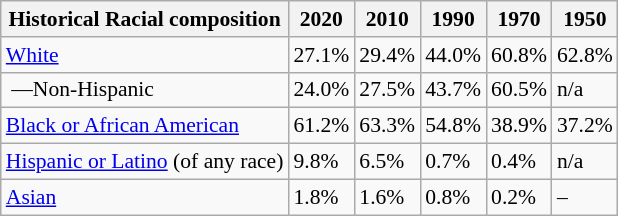<table class="wikitable sortable collapsible collapsible mw-collapsed" " style="font-size: 90%;">
<tr>
<th>Historical Racial composition</th>
<th>2020</th>
<th>2010</th>
<th>1990</th>
<th>1970</th>
<th>1950</th>
</tr>
<tr>
<td><a href='#'>White</a></td>
<td>27.1%</td>
<td>29.4%</td>
<td>44.0%</td>
<td>60.8%</td>
<td>62.8%</td>
</tr>
<tr>
<td> —Non-Hispanic</td>
<td>24.0%</td>
<td>27.5%</td>
<td>43.7%</td>
<td>60.5%</td>
<td>n/a</td>
</tr>
<tr>
<td><a href='#'>Black or African American</a></td>
<td>61.2%</td>
<td>63.3%</td>
<td>54.8%</td>
<td>38.9%</td>
<td>37.2%</td>
</tr>
<tr>
<td><a href='#'>Hispanic or Latino</a> (of any race)</td>
<td>9.8%</td>
<td>6.5%</td>
<td>0.7%</td>
<td>0.4%</td>
<td>n/a</td>
</tr>
<tr>
<td><a href='#'>Asian</a></td>
<td>1.8%</td>
<td>1.6%</td>
<td>0.8%</td>
<td>0.2%</td>
<td>–</td>
</tr>
</table>
